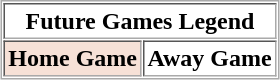<table border="1" cellpadding="2" cellspacing="1" style="margin:auto; border:1px solid #aaa;">
<tr>
<th colspan="2">Future Games Legend</th>
</tr>
<tr>
<th style="background:#f7e1d7;">Home Game<br></th>
<th>Away Game</th>
</tr>
</table>
